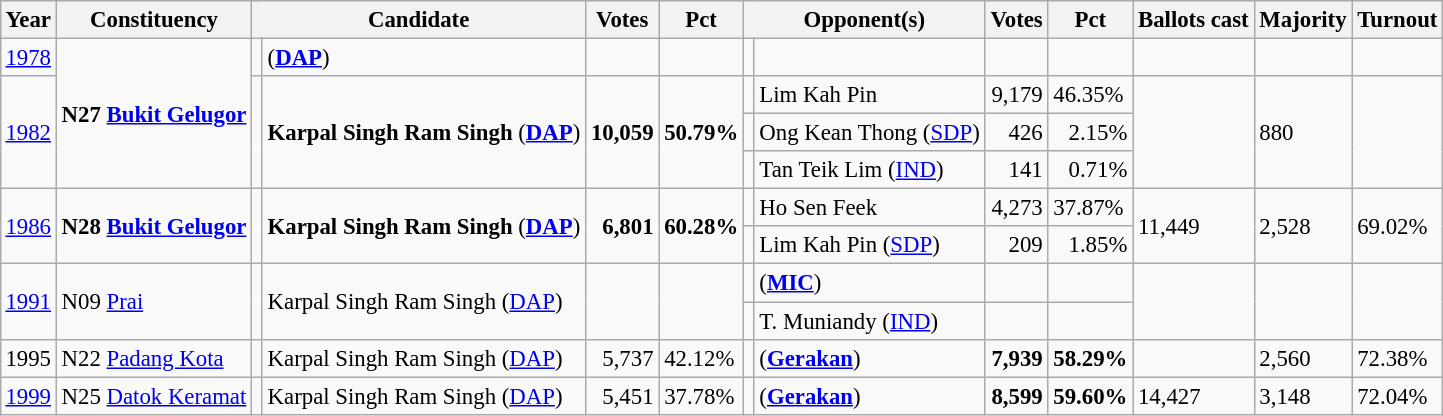<table class="wikitable" style="margin:0.5em ; font-size:95%">
<tr>
<th>Year</th>
<th>Constituency</th>
<th colspan=2>Candidate</th>
<th>Votes</th>
<th>Pct</th>
<th colspan=2>Opponent(s)</th>
<th>Votes</th>
<th>Pct</th>
<th>Ballots cast</th>
<th>Majority</th>
<th>Turnout</th>
</tr>
<tr>
<td><a href='#'>1978</a></td>
<td rowspan=4><strong>N27 <a href='#'>Bukit Gelugor</a></strong></td>
<td></td>
<td> (<a href='#'><strong>DAP</strong></a>)</td>
<td align=right></td>
<td></td>
<td></td>
<td></td>
<td></td>
<td></td>
<td></td>
<td></td>
</tr>
<tr>
<td rowspan=3><a href='#'>1982</a></td>
<td rowspan=3 ></td>
<td rowspan=3><strong>Karpal Singh Ram Singh</strong> (<a href='#'><strong>DAP</strong></a>)</td>
<td rowspan=3 align=right><strong>10,059</strong></td>
<td rowspan=3><strong>50.79%</strong></td>
<td></td>
<td>Lim Kah Pin</td>
<td align=right>9,179</td>
<td>46.35%</td>
<td rowspan=3></td>
<td rowspan=3>880</td>
<td rowspan=3></td>
</tr>
<tr>
<td bgcolor=></td>
<td>Ong Kean Thong (<a href='#'>SDP</a>)</td>
<td align=right>426</td>
<td align=right>2.15%</td>
</tr>
<tr>
<td></td>
<td>Tan Teik Lim (<a href='#'>IND</a>)</td>
<td align=right>141</td>
<td align=right>0.71%</td>
</tr>
<tr>
<td rowspan=2><a href='#'>1986</a></td>
<td rowspan=2><strong>N28 <a href='#'>Bukit Gelugor</a></strong></td>
<td rowspan=2 ></td>
<td rowspan=2><strong>Karpal Singh Ram Singh</strong> (<a href='#'><strong>DAP</strong></a>)</td>
<td rowspan=2 align=right><strong>6,801</strong></td>
<td rowspan=2><strong>60.28%</strong></td>
<td></td>
<td>Ho Sen Feek</td>
<td align=right>4,273</td>
<td>37.87%</td>
<td rowspan=2>11,449</td>
<td rowspan=2>2,528</td>
<td rowspan=2>69.02%</td>
</tr>
<tr>
<td bgcolor=></td>
<td>Lim Kah Pin (<a href='#'>SDP</a>)</td>
<td align=right>209</td>
<td align=right>1.85%</td>
</tr>
<tr>
<td rowspan=2><a href='#'>1991</a></td>
<td rowspan=2>N09 <a href='#'>Prai</a></td>
<td rowspan=2 ></td>
<td rowspan=2>Karpal Singh Ram Singh (<a href='#'>DAP</a>)</td>
<td rowspan=2></td>
<td rowspan=2></td>
<td></td>
<td> (<a href='#'><strong>MIC</strong></a>)</td>
<td></td>
<td></td>
<td rowspan=2></td>
<td rowspan=2></td>
<td rowspan=2></td>
</tr>
<tr>
<td></td>
<td>T. Muniandy (<a href='#'>IND</a>)</td>
<td></td>
<td></td>
</tr>
<tr>
<td>1995</td>
<td>N22 <a href='#'>Padang Kota</a></td>
<td></td>
<td>Karpal Singh Ram Singh (<a href='#'>DAP</a>)</td>
<td align=right>5,737</td>
<td>42.12%</td>
<td></td>
<td> (<a href='#'><strong>Gerakan</strong></a>)</td>
<td align=right><strong>7,939</strong></td>
<td><strong>58.29%</strong></td>
<td></td>
<td>2,560</td>
<td>72.38%</td>
</tr>
<tr>
<td><a href='#'>1999</a></td>
<td>N25 <a href='#'>Datok Keramat</a></td>
<td></td>
<td>Karpal Singh Ram Singh (<a href='#'>DAP</a>)</td>
<td align="right">5,451</td>
<td>37.78%</td>
<td></td>
<td> (<a href='#'><strong>Gerakan</strong></a>)</td>
<td align="right"><strong>8,599</strong></td>
<td><strong>59.60%</strong></td>
<td>14,427</td>
<td>3,148</td>
<td>72.04%</td>
</tr>
</table>
